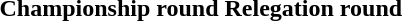<table>
<tr valign=top>
<th align="center"><strong>Championship round</strong></th>
<th align="center"><strong>Relegation round</strong></th>
</tr>
<tr valign=top>
<td align="left"></td>
<td align="left"></td>
</tr>
</table>
